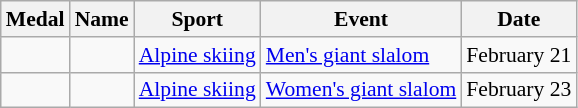<table class="wikitable sortable" style="font-size:90%">
<tr>
<th>Medal</th>
<th>Name</th>
<th>Sport</th>
<th>Event</th>
<th>Date</th>
</tr>
<tr>
<td></td>
<td></td>
<td><a href='#'>Alpine skiing</a></td>
<td><a href='#'>Men's giant slalom</a></td>
<td>February 21</td>
</tr>
<tr>
<td></td>
<td></td>
<td><a href='#'>Alpine skiing</a></td>
<td><a href='#'>Women's giant slalom</a></td>
<td>February 23</td>
</tr>
</table>
